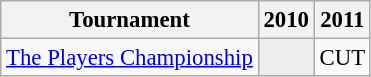<table class="wikitable" style="font-size:95%;text-align:center;">
<tr>
<th>Tournament</th>
<th>2010</th>
<th>2011</th>
</tr>
<tr>
<td align=left><a href='#'>The Players Championship</a></td>
<td style="background:#eeeeee;"></td>
<td>CUT</td>
</tr>
</table>
